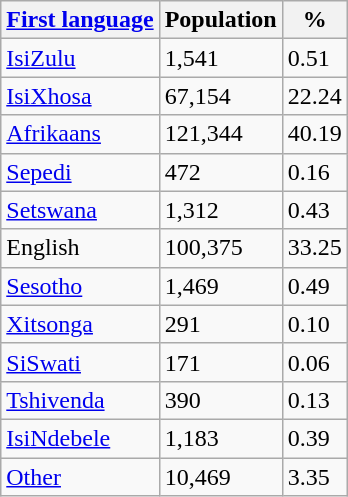<table class="wikitable sortable">
<tr>
<th><a href='#'>First language</a></th>
<th>Population</th>
<th>%</th>
</tr>
<tr>
<td><a href='#'>IsiZulu</a></td>
<td>1,541</td>
<td>0.51</td>
</tr>
<tr>
<td><a href='#'>IsiXhosa</a></td>
<td>67,154</td>
<td>22.24</td>
</tr>
<tr>
<td><a href='#'>Afrikaans</a></td>
<td>121,344</td>
<td>40.19</td>
</tr>
<tr>
<td><a href='#'>Sepedi</a></td>
<td>472</td>
<td>0.16</td>
</tr>
<tr>
<td><a href='#'>Setswana</a></td>
<td>1,312</td>
<td>0.43</td>
</tr>
<tr>
<td>English</td>
<td>100,375</td>
<td>33.25</td>
</tr>
<tr>
<td><a href='#'>Sesotho</a></td>
<td>1,469</td>
<td>0.49</td>
</tr>
<tr>
<td><a href='#'>Xitsonga</a></td>
<td>291</td>
<td>0.10</td>
</tr>
<tr>
<td><a href='#'>SiSwati</a></td>
<td>171</td>
<td>0.06</td>
</tr>
<tr>
<td><a href='#'>Tshivenda</a></td>
<td>390</td>
<td>0.13</td>
</tr>
<tr>
<td><a href='#'>IsiNdebele</a></td>
<td>1,183</td>
<td>0.39</td>
</tr>
<tr>
<td><a href='#'>Other</a></td>
<td>10,469</td>
<td>3.35</td>
</tr>
</table>
